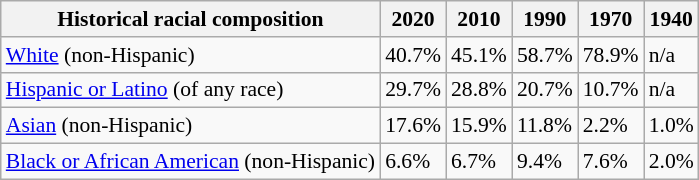<table class="wikitable sortable collapsible mw-collapsed" style="font-size: 90%;">
<tr>
<th>Historical racial composition</th>
<th>2020</th>
<th>2010</th>
<th>1990</th>
<th>1970</th>
<th>1940</th>
</tr>
<tr>
<td><a href='#'>White</a> (non-Hispanic)</td>
<td>40.7%</td>
<td>45.1%</td>
<td>58.7%</td>
<td>78.9%</td>
<td>n/a</td>
</tr>
<tr>
<td><a href='#'>Hispanic or Latino</a> (of any race)</td>
<td>29.7%</td>
<td>28.8%</td>
<td>20.7%</td>
<td>10.7%</td>
<td>n/a</td>
</tr>
<tr>
<td><a href='#'>Asian</a> (non-Hispanic)</td>
<td>17.6%</td>
<td>15.9%</td>
<td>11.8%</td>
<td>2.2%</td>
<td>1.0%</td>
</tr>
<tr>
<td><a href='#'>Black or African American</a> (non-Hispanic)</td>
<td>6.6%</td>
<td>6.7%</td>
<td>9.4%</td>
<td>7.6%</td>
<td>2.0%</td>
</tr>
</table>
